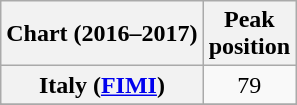<table class="wikitable sortable plainrowheaders" style="text-align:center">
<tr>
<th>Chart (2016–2017)</th>
<th>Peak<br>position</th>
</tr>
<tr>
<th scope="row">Italy (<a href='#'>FIMI</a>)</th>
<td>79</td>
</tr>
<tr>
</tr>
<tr>
</tr>
<tr>
</tr>
</table>
